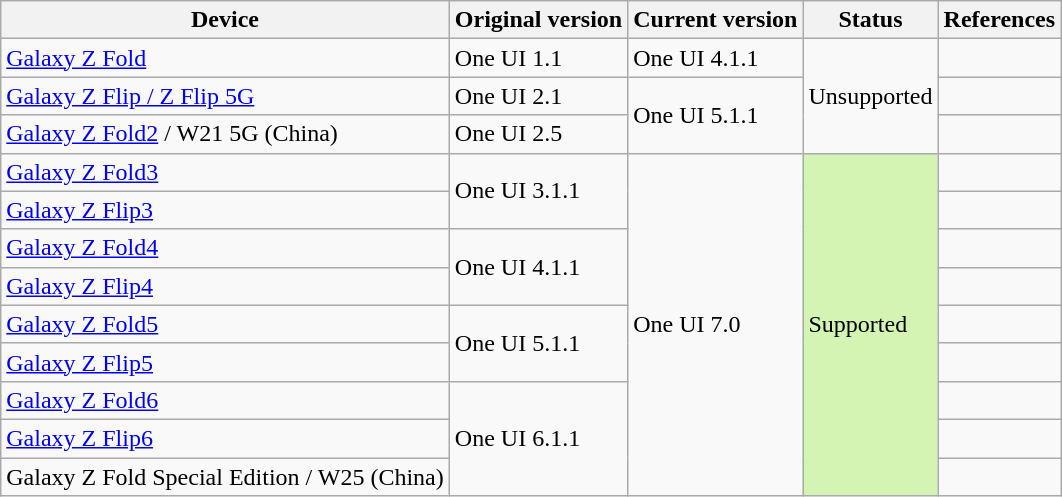<table class="wikitable">
<tr>
<th>Device</th>
<th>Original version</th>
<th>Current version</th>
<th>Status</th>
<th>References</th>
</tr>
<tr>
<td><a href='#'>Galaxy Z Fold</a></td>
<td>One UI 1.1</td>
<td>One UI 4.1.1</td>
<td rowspan="3">Unsupported</td>
<td></td>
</tr>
<tr>
<td><a href='#'>Galaxy Z Flip / Z Flip 5G</a></td>
<td>One UI 2.1</td>
<td rowspan="2">One UI 5.1.1</td>
<td></td>
</tr>
<tr>
<td><a href='#'>Galaxy Z Fold2</a> / W21 5G (China)</td>
<td>One UI 2.5</td>
<td></td>
</tr>
<tr>
<td><a href='#'>Galaxy Z Fold3</a></td>
<td rowspan="2">One UI 3.1.1</td>
<td rowspan="9">One UI 7.0</td>
<td rowspan="9" style="background: #d4f4b4">Supported</td>
<td></td>
</tr>
<tr>
<td><a href='#'>Galaxy Z Flip3</a></td>
<td></td>
</tr>
<tr>
<td><a href='#'>Galaxy Z Fold4</a></td>
<td rowspan="2">One UI 4.1.1</td>
<td></td>
</tr>
<tr>
<td><a href='#'>Galaxy Z Flip4</a></td>
<td></td>
</tr>
<tr>
<td><a href='#'>Galaxy Z Fold5</a></td>
<td rowspan="2">One UI 5.1.1</td>
<td></td>
</tr>
<tr>
<td><a href='#'>Galaxy Z Flip5</a></td>
<td></td>
</tr>
<tr>
<td><a href='#'>Galaxy Z Fold6</a></td>
<td rowspan="3">One UI 6.1.1</td>
<td></td>
</tr>
<tr>
<td><a href='#'>Galaxy Z Flip6</a></td>
<td></td>
</tr>
<tr>
<td>Galaxy Z Fold Special Edition / W25 (China)</td>
<td></td>
</tr>
</table>
